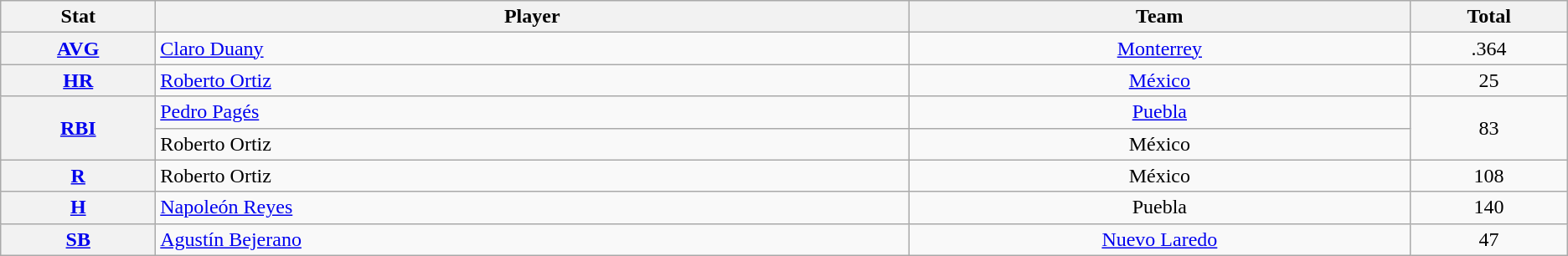<table class="wikitable" style="text-align:center;">
<tr>
<th scope="col" width="3%">Stat</th>
<th scope="col" width="15%">Player</th>
<th scope="col" width="10%">Team</th>
<th scope="col" width="3%">Total</th>
</tr>
<tr>
<th scope="row" style="text-align:center;"><a href='#'>AVG</a></th>
<td align=left> <a href='#'>Claro Duany</a></td>
<td><a href='#'>Monterrey</a></td>
<td>.364</td>
</tr>
<tr>
<th scope="row" style="text-align:center;"><a href='#'>HR</a></th>
<td align=left> <a href='#'>Roberto Ortiz</a></td>
<td><a href='#'>México</a></td>
<td>25</td>
</tr>
<tr>
<th scope="row" style="text-align:center;" rowspan=2><a href='#'>RBI</a></th>
<td align=left> <a href='#'>Pedro Pagés</a></td>
<td><a href='#'>Puebla</a></td>
<td rowspan=2>83</td>
</tr>
<tr>
<td align=left> Roberto Ortiz</td>
<td>México</td>
</tr>
<tr>
<th scope="row" style="text-align:center;"><a href='#'>R</a></th>
<td align=left> Roberto Ortiz</td>
<td>México</td>
<td>108</td>
</tr>
<tr>
<th scope="row" style="text-align:center;"><a href='#'>H</a></th>
<td align=left> <a href='#'>Napoleón Reyes</a></td>
<td>Puebla</td>
<td>140</td>
</tr>
<tr>
<th scope="row" style="text-align:center;"><a href='#'>SB</a></th>
<td align=left> <a href='#'>Agustín Bejerano</a></td>
<td><a href='#'>Nuevo Laredo</a></td>
<td>47</td>
</tr>
</table>
